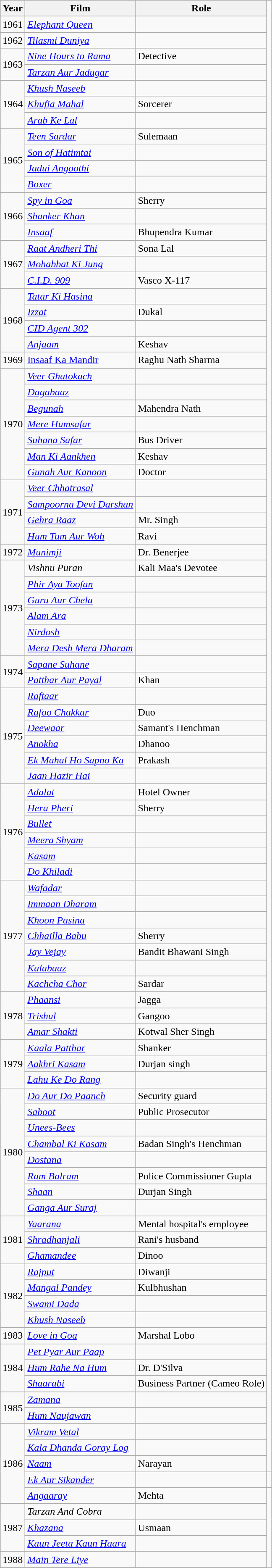<table class="wikitable">
<tr>
<th>Year</th>
<th>Film</th>
<th>Role</th>
</tr>
<tr>
<td>1961</td>
<td><em><a href='#'>Elephant Queen</a></em></td>
<td></td>
</tr>
<tr>
<td>1962</td>
<td><em><a href='#'>Tilasmi Duniya</a></em></td>
<td></td>
</tr>
<tr>
<td rowspan='2'>1963</td>
<td><em><a href='#'>Nine Hours to Rama</a></em></td>
<td>Detective</td>
</tr>
<tr>
<td><em><a href='#'>Tarzan Aur Jadugar</a></em></td>
<td></td>
</tr>
<tr>
<td rowspan='3'>1964</td>
<td><em><a href='#'>Khush Naseeb</a></em></td>
<td></td>
</tr>
<tr>
<td><em><a href='#'>Khufia Mahal</a></em></td>
<td>Sorcerer</td>
</tr>
<tr>
<td><em><a href='#'>Arab Ke Lal</a></em></td>
<td></td>
</tr>
<tr>
<td rowspan='4'>1965</td>
<td><em><a href='#'>Teen Sardar</a></em></td>
<td>Sulemaan</td>
</tr>
<tr>
<td><em><a href='#'>Son of Hatimtai</a></em></td>
<td></td>
</tr>
<tr>
<td><em><a href='#'>Jadui Angoothi</a></em></td>
<td></td>
</tr>
<tr>
<td><em><a href='#'>Boxer</a></em></td>
<td></td>
</tr>
<tr>
<td rowspan='3'>1966</td>
<td><em><a href='#'>Spy in Goa</a></em></td>
<td>Sherry</td>
</tr>
<tr>
<td><em><a href='#'>Shanker Khan</a></em></td>
<td></td>
</tr>
<tr>
<td><em><a href='#'>Insaaf</a></em></td>
<td>Bhupendra Kumar</td>
</tr>
<tr>
<td rowspan='3'>1967</td>
<td><em><a href='#'>Raat Andheri Thi</a></em></td>
<td>Sona Lal</td>
</tr>
<tr>
<td><em><a href='#'>Mohabbat Ki Jung</a></em></td>
<td></td>
</tr>
<tr>
<td><em><a href='#'>C.I.D. 909</a></em></td>
<td>Vasco X-117</td>
</tr>
<tr>
<td rowspan='4'>1968</td>
<td><em><a href='#'>Tatar Ki Hasina</a></em></td>
<td></td>
</tr>
<tr>
<td><em><a href='#'>Izzat</a></em></td>
<td>Dukal</td>
</tr>
<tr>
<td><em><a href='#'>CID Agent 302</a></em></td>
<td></td>
</tr>
<tr>
<td><em><a href='#'>Anjaam</a></em></td>
<td>Keshav</td>
</tr>
<tr>
<td>1969</td>
<td><a href='#'>Insaaf Ka Mandir</a></td>
<td>Raghu Nath Sharma</td>
</tr>
<tr>
<td rowspan='7'>1970</td>
<td><em><a href='#'>Veer Ghatokach</a></em></td>
<td></td>
</tr>
<tr>
<td><em><a href='#'>Dagabaaz</a></em></td>
<td></td>
</tr>
<tr>
<td><em><a href='#'>Begunah</a></em></td>
<td>Mahendra Nath</td>
</tr>
<tr>
<td><em><a href='#'>Mere Humsafar</a></em></td>
<td></td>
</tr>
<tr>
<td><em><a href='#'>Suhana Safar</a></em></td>
<td>Bus Driver</td>
</tr>
<tr>
<td><em><a href='#'>Man Ki Aankhen</a></em></td>
<td>Keshav</td>
</tr>
<tr>
<td><em><a href='#'>Gunah Aur Kanoon</a></em></td>
<td>Doctor</td>
</tr>
<tr>
<td rowspan='4'>1971</td>
<td><em><a href='#'>Veer Chhatrasal</a></em></td>
<td></td>
</tr>
<tr>
<td><em><a href='#'>Sampoorna Devi Darshan</a></em></td>
<td></td>
</tr>
<tr>
<td><em><a href='#'>Gehra Raaz</a></em></td>
<td>Mr. Singh</td>
</tr>
<tr>
<td><em><a href='#'>Hum Tum Aur Woh</a></em></td>
<td>Ravi</td>
</tr>
<tr>
<td>1972</td>
<td><em><a href='#'>Munimji</a></em></td>
<td>Dr. Benerjee</td>
</tr>
<tr>
<td rowspan='6'>1973</td>
<td><em>Vishnu Puran</em></td>
<td>Kali Maa's Devotee</td>
</tr>
<tr>
<td><em><a href='#'>Phir Aya Toofan</a></em></td>
<td></td>
</tr>
<tr>
<td><em><a href='#'>Guru Aur Chela</a></em></td>
<td></td>
</tr>
<tr>
<td><em><a href='#'>Alam Ara</a></em></td>
<td></td>
</tr>
<tr>
<td><em><a href='#'>Nirdosh</a></em></td>
<td></td>
</tr>
<tr>
<td><em><a href='#'>Mera Desh Mera Dharam</a></em></td>
<td></td>
</tr>
<tr>
<td rowspan='2'>1974</td>
<td><em><a href='#'>Sapane Suhane</a></em></td>
<td></td>
</tr>
<tr>
<td><em><a href='#'>Patthar Aur Payal</a></em></td>
<td>Khan</td>
</tr>
<tr>
<td rowspan='6'>1975</td>
<td><em><a href='#'>Raftaar</a></em></td>
<td></td>
</tr>
<tr>
<td><em><a href='#'>Rafoo Chakkar</a></em></td>
<td>Duo</td>
</tr>
<tr>
<td><em><a href='#'>Deewaar</a></em></td>
<td>Samant's Henchman</td>
</tr>
<tr>
<td><em><a href='#'>Anokha</a></em></td>
<td>Dhanoo</td>
</tr>
<tr>
<td><em><a href='#'>Ek Mahal Ho Sapno Ka</a></em></td>
<td>Prakash</td>
</tr>
<tr>
<td><em><a href='#'>Jaan Hazir Hai</a></em></td>
<td></td>
</tr>
<tr>
<td rowspan="6">1976</td>
<td><em><a href='#'>Adalat</a></em></td>
<td>Hotel Owner</td>
</tr>
<tr>
<td><em><a href='#'>Hera Pheri</a></em></td>
<td>Sherry</td>
</tr>
<tr>
<td><em><a href='#'>Bullet</a></em></td>
<td></td>
</tr>
<tr>
<td><em><a href='#'>Meera Shyam</a></em></td>
<td></td>
</tr>
<tr>
<td><em><a href='#'>Kasam</a></em></td>
<td></td>
</tr>
<tr>
<td><em><a href='#'>Do Khiladi</a></em></td>
<td></td>
</tr>
<tr>
<td rowspan='7'>1977</td>
<td><em><a href='#'>Wafadar</a></em></td>
<td></td>
</tr>
<tr>
<td><em><a href='#'>Immaan Dharam</a></em></td>
<td></td>
</tr>
<tr>
<td><em><a href='#'>Khoon Pasina</a></em></td>
<td></td>
</tr>
<tr>
<td><em><a href='#'>Chhailla Babu</a></em></td>
<td>Sherry</td>
</tr>
<tr>
<td><em><a href='#'>Jay Vejay</a></em></td>
<td>Bandit Bhawani Singh</td>
</tr>
<tr>
<td><em><a href='#'>Kalabaaz</a></em></td>
<td></td>
</tr>
<tr>
<td><em><a href='#'>Kachcha Chor</a></em></td>
<td>Sardar</td>
</tr>
<tr>
<td rowspan='3'>1978</td>
<td><em><a href='#'>Phaansi</a></em></td>
<td>Jagga</td>
</tr>
<tr>
<td><em><a href='#'>Trishul</a></em></td>
<td>Gangoo</td>
</tr>
<tr>
<td><em><a href='#'>Amar Shakti</a></em></td>
<td>Kotwal Sher Singh</td>
</tr>
<tr>
<td rowspan='3'>1979</td>
<td><em><a href='#'>Kaala Patthar</a></em></td>
<td>Shanker</td>
</tr>
<tr>
<td><em><a href='#'>Aakhri Kasam</a></em></td>
<td>Durjan singh</td>
</tr>
<tr>
<td><em><a href='#'>Lahu Ke Do Rang</a></em></td>
<td></td>
</tr>
<tr>
<td rowspan='8'>1980</td>
<td><em><a href='#'>Do Aur Do Paanch</a></em></td>
<td>Security guard</td>
</tr>
<tr>
<td><em><a href='#'>Saboot</a></em></td>
<td>Public Prosecutor</td>
</tr>
<tr>
<td><em><a href='#'>Unees-Bees</a></em></td>
<td></td>
</tr>
<tr>
<td><em><a href='#'>Chambal Ki Kasam</a></em></td>
<td>Badan Singh's Henchman</td>
</tr>
<tr>
<td><em><a href='#'>Dostana</a></em></td>
<td></td>
</tr>
<tr>
<td><em><a href='#'>Ram Balram</a></em></td>
<td>Police Commissioner Gupta</td>
</tr>
<tr>
<td><em><a href='#'>Shaan</a></em></td>
<td>Durjan Singh</td>
</tr>
<tr>
<td><em><a href='#'>Ganga Aur Suraj</a></em></td>
<td></td>
</tr>
<tr>
<td rowspan='3'>1981</td>
<td><em><a href='#'>Yaarana</a></em></td>
<td>Mental hospital's employee</td>
</tr>
<tr>
<td><em><a href='#'>Shradhanjali</a></em></td>
<td>Rani's husband</td>
</tr>
<tr>
<td><em><a href='#'>Ghamandee</a></em></td>
<td>Dinoo</td>
</tr>
<tr>
<td rowspan='4'>1982</td>
<td><em><a href='#'>Rajput</a></em></td>
<td>Diwanji</td>
</tr>
<tr>
<td><em><a href='#'>Mangal Pandey</a></em></td>
<td>Kulbhushan</td>
</tr>
<tr>
<td><em><a href='#'>Swami Dada</a></em></td>
<td></td>
</tr>
<tr>
<td><em><a href='#'>Khush Naseeb</a></em></td>
<td></td>
</tr>
<tr>
<td>1983</td>
<td><em><a href='#'>Love in Goa</a></em></td>
<td>Marshal Lobo</td>
</tr>
<tr>
<td rowspan='3'>1984</td>
<td><em><a href='#'>Pet Pyar Aur Paap</a></em></td>
<td></td>
</tr>
<tr>
<td><em><a href='#'>Hum Rahe Na Hum</a></em></td>
<td>Dr. D'Silva</td>
</tr>
<tr>
<td><em><a href='#'>Shaarabi</a></em></td>
<td>Business Partner (Cameo Role)</td>
</tr>
<tr>
<td rowspan='2'>1985</td>
<td><em><a href='#'>Zamana</a></em></td>
<td></td>
</tr>
<tr>
<td><em><a href='#'>Hum Naujawan</a></em></td>
<td></td>
</tr>
<tr>
<td rowspan="5">1986</td>
<td><em><a href='#'>Vikram Vetal</a></em></td>
<td></td>
</tr>
<tr>
<td><em><a href='#'>Kala Dhanda Goray Log</a></em></td>
<td></td>
</tr>
<tr>
<td><em><a href='#'>Naam</a></em></td>
<td>Narayan</td>
</tr>
<tr>
<td><em><a href='#'>Ek Aur Sikander</a></em></td>
<td></td>
<td></td>
</tr>
<tr>
<td><em><a href='#'>Angaaray</a></em></td>
<td>Mehta</td>
</tr>
<tr>
<td rowspan='3'>1987</td>
<td><em>Tarzan And Cobra</em></td>
<td></td>
</tr>
<tr>
<td><em><a href='#'>Khazana</a></em></td>
<td>Usmaan</td>
</tr>
<tr>
<td><em><a href='#'>Kaun Jeeta Kaun Haara</a></em></td>
<td></td>
</tr>
<tr>
<td>1988</td>
<td><em><a href='#'>Main Tere Liye</a></em></td>
<td></td>
</tr>
<tr>
</tr>
</table>
